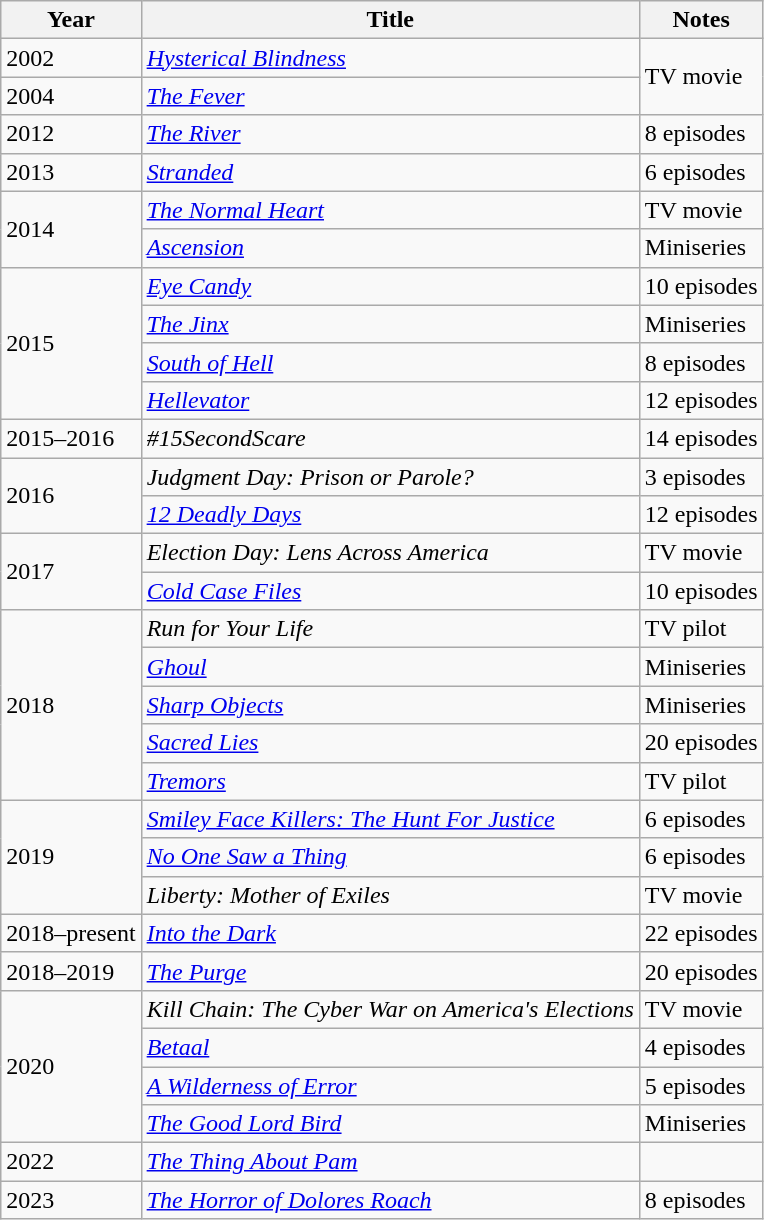<table class="wikitable">
<tr>
<th>Year</th>
<th>Title</th>
<th>Notes</th>
</tr>
<tr>
<td>2002</td>
<td><em><a href='#'>Hysterical Blindness</a></em></td>
<td rowspan=2>TV movie</td>
</tr>
<tr>
<td>2004</td>
<td><em><a href='#'>The Fever</a></em></td>
</tr>
<tr>
<td>2012</td>
<td><em><a href='#'>The River</a></em></td>
<td>8 episodes</td>
</tr>
<tr>
<td>2013</td>
<td><em><a href='#'>Stranded</a></em></td>
<td>6 episodes</td>
</tr>
<tr>
<td rowspan=2>2014</td>
<td><em><a href='#'>The Normal Heart</a></em></td>
<td>TV movie</td>
</tr>
<tr>
<td><em><a href='#'>Ascension</a></em></td>
<td>Miniseries</td>
</tr>
<tr>
<td rowspan=4>2015</td>
<td><em><a href='#'>Eye Candy</a></em></td>
<td>10 episodes</td>
</tr>
<tr>
<td><em><a href='#'>The Jinx</a></em></td>
<td>Miniseries</td>
</tr>
<tr>
<td><em><a href='#'>South of Hell</a></em></td>
<td>8 episodes</td>
</tr>
<tr>
<td><em><a href='#'>Hellevator</a></em></td>
<td>12 episodes</td>
</tr>
<tr>
<td>2015–2016</td>
<td><em>#15SecondScare</em></td>
<td>14 episodes</td>
</tr>
<tr>
<td rowspan=2>2016</td>
<td><em>Judgment Day: Prison or Parole?</em></td>
<td>3 episodes</td>
</tr>
<tr>
<td><em><a href='#'>12 Deadly Days</a></em></td>
<td>12 episodes</td>
</tr>
<tr>
<td rowspan=2>2017</td>
<td><em>Election Day: Lens Across America</em></td>
<td>TV movie</td>
</tr>
<tr>
<td><em><a href='#'>Cold Case Files</a></em></td>
<td>10 episodes</td>
</tr>
<tr>
<td rowspan=5>2018</td>
<td><em>Run for Your Life</em></td>
<td>TV pilot</td>
</tr>
<tr>
<td><em><a href='#'>Ghoul</a></em></td>
<td>Miniseries</td>
</tr>
<tr>
<td><em><a href='#'>Sharp Objects</a></em></td>
<td>Miniseries</td>
</tr>
<tr>
<td><em><a href='#'>Sacred Lies</a></em></td>
<td>20 episodes</td>
</tr>
<tr>
<td><em><a href='#'>Tremors</a></em></td>
<td>TV pilot</td>
</tr>
<tr>
<td rowspan=3>2019</td>
<td><em><a href='#'>Smiley Face Killers: The Hunt For Justice</a></em></td>
<td>6 episodes</td>
</tr>
<tr>
<td><em><a href='#'>No One Saw a Thing</a></em></td>
<td>6 episodes</td>
</tr>
<tr>
<td><em>Liberty: Mother of Exiles</em></td>
<td>TV movie</td>
</tr>
<tr>
<td>2018–present</td>
<td><em><a href='#'>Into the Dark</a></em></td>
<td>22 episodes</td>
</tr>
<tr>
<td>2018–2019</td>
<td><em><a href='#'>The Purge</a></em></td>
<td>20 episodes</td>
</tr>
<tr>
<td rowspan="4">2020</td>
<td><em>Kill Chain: The Cyber War on America's Elections</em></td>
<td>TV movie</td>
</tr>
<tr>
<td><em><a href='#'>Betaal</a></em></td>
<td>4 episodes</td>
</tr>
<tr>
<td><em><a href='#'>A Wilderness of Error</a></em></td>
<td>5 episodes</td>
</tr>
<tr>
<td><em><a href='#'>The Good Lord Bird</a></em></td>
<td>Miniseries</td>
</tr>
<tr>
<td>2022</td>
<td><em><a href='#'>The Thing About Pam</a></em></td>
<td></td>
</tr>
<tr>
<td>2023</td>
<td><em><a href='#'>The Horror of Dolores Roach</a></em></td>
<td>8 episodes</td>
</tr>
</table>
